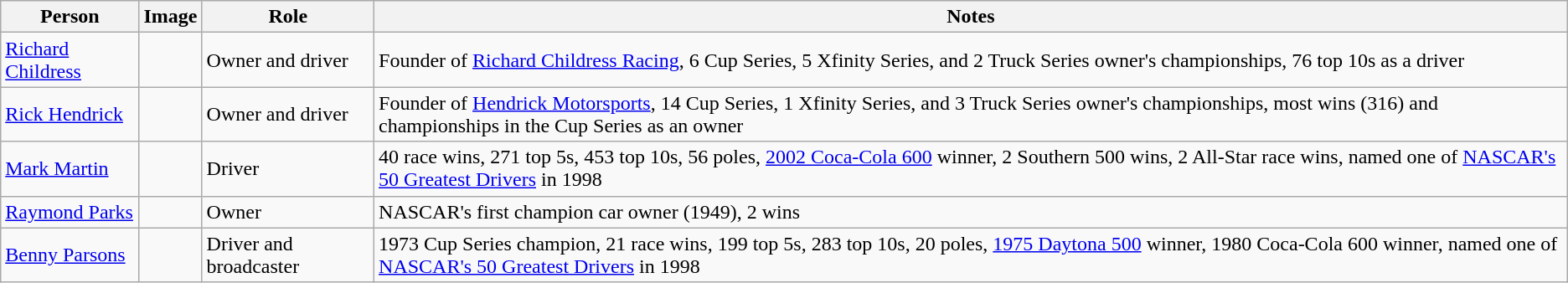<table class="wikitable sortable">
<tr>
<th>Person</th>
<th>Image</th>
<th>Role</th>
<th>Notes</th>
</tr>
<tr>
<td><a href='#'>Richard Childress</a></td>
<td></td>
<td>Owner and driver</td>
<td>Founder of <a href='#'>Richard Childress Racing</a>, 6 Cup Series, 5 Xfinity Series, and 2 Truck Series owner's championships, 76 top 10s as a driver</td>
</tr>
<tr>
<td><a href='#'>Rick Hendrick</a></td>
<td></td>
<td>Owner and driver</td>
<td>Founder of <a href='#'>Hendrick Motorsports</a>, 14 Cup Series, 1 Xfinity Series, and 3 Truck Series owner's championships, most wins (316) and championships in the Cup Series as an owner</td>
</tr>
<tr>
<td><a href='#'>Mark Martin</a></td>
<td></td>
<td>Driver</td>
<td>40 race wins, 271 top 5s, 453 top 10s, 56 poles, <a href='#'>2002 Coca-Cola 600</a> winner, 2 Southern 500 wins, 2 All-Star race wins, named one of <a href='#'>NASCAR's 50 Greatest Drivers</a> in 1998</td>
</tr>
<tr>
<td><a href='#'>Raymond Parks</a></td>
<td></td>
<td>Owner</td>
<td>NASCAR's first champion car owner (1949), 2 wins</td>
</tr>
<tr>
<td><a href='#'>Benny Parsons</a></td>
<td></td>
<td>Driver and broadcaster</td>
<td>1973 Cup Series champion, 21 race wins, 199 top 5s, 283 top 10s, 20 poles, <a href='#'>1975 Daytona 500</a> winner, 1980 Coca-Cola 600 winner, named one of <a href='#'>NASCAR's 50 Greatest Drivers</a> in 1998</td>
</tr>
</table>
